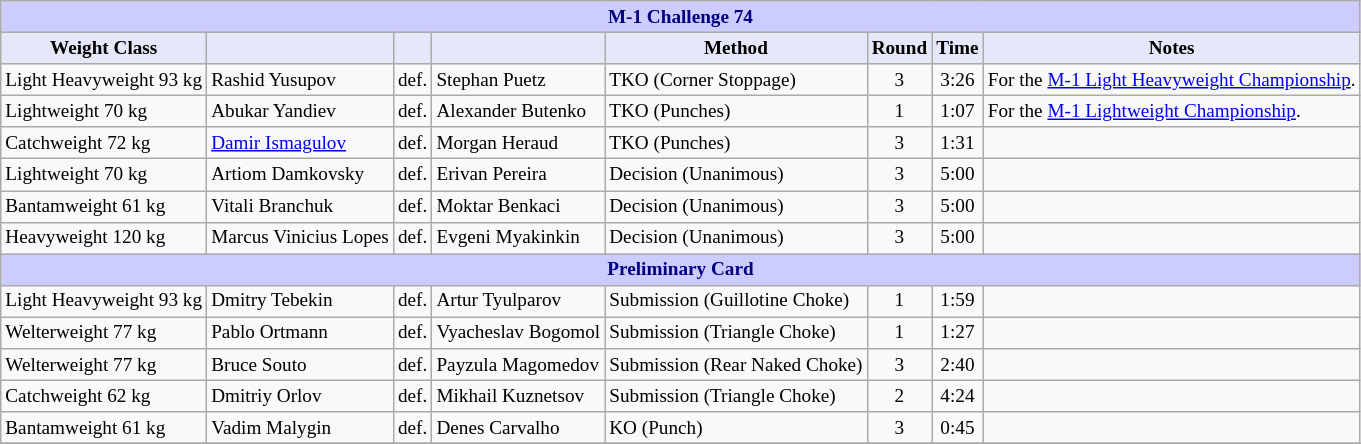<table class="wikitable" style="font-size: 80%;">
<tr>
<th colspan="8" style="background-color: #ccf; color: #000080; text-align: center;"><strong>M-1 Challenge 74</strong></th>
</tr>
<tr>
<th colspan="1" style="background-color: #E6E8FA; color: #000000; text-align: center;">Weight Class</th>
<th colspan="1" style="background-color: #E6E8FA; color: #000000; text-align: center;"></th>
<th colspan="1" style="background-color: #E6E8FA; color: #000000; text-align: center;"></th>
<th colspan="1" style="background-color: #E6E8FA; color: #000000; text-align: center;"></th>
<th colspan="1" style="background-color: #E6E8FA; color: #000000; text-align: center;">Method</th>
<th colspan="1" style="background-color: #E6E8FA; color: #000000; text-align: center;">Round</th>
<th colspan="1" style="background-color: #E6E8FA; color: #000000; text-align: center;">Time</th>
<th colspan="1" style="background-color: #E6E8FA; color: #000000; text-align: center;">Notes</th>
</tr>
<tr>
<td>Light Heavyweight 93 kg</td>
<td> Rashid Yusupov</td>
<td>def.</td>
<td> Stephan Puetz</td>
<td>TKO (Corner Stoppage)</td>
<td align=center>3</td>
<td align=center>3:26</td>
<td>For the <a href='#'>M-1 Light Heavyweight Championship</a>.</td>
</tr>
<tr>
<td>Lightweight 70 kg</td>
<td> Abukar Yandiev</td>
<td>def.</td>
<td> Alexander Butenko</td>
<td>TKO (Punches)</td>
<td align=center>1</td>
<td align=center>1:07</td>
<td>For the <a href='#'>M-1 Lightweight Championship</a>.</td>
</tr>
<tr>
<td>Catchweight 72 kg</td>
<td> <a href='#'>Damir Ismagulov</a></td>
<td>def.</td>
<td> Morgan Heraud</td>
<td>TKO (Punches)</td>
<td align=center>3</td>
<td align=center>1:31</td>
<td></td>
</tr>
<tr>
<td>Lightweight 70 kg</td>
<td> Artiom Damkovsky</td>
<td>def.</td>
<td> Erivan Pereira</td>
<td>Decision (Unanimous)</td>
<td align=center>3</td>
<td align=center>5:00</td>
<td></td>
</tr>
<tr>
<td>Bantamweight 61 kg</td>
<td> Vitali Branchuk</td>
<td>def.</td>
<td> Moktar Benkaci</td>
<td>Decision (Unanimous)</td>
<td align=center>3</td>
<td align=center>5:00</td>
<td></td>
</tr>
<tr>
<td>Heavyweight 120 kg</td>
<td> Marcus Vinicius Lopes</td>
<td>def.</td>
<td> Evgeni Myakinkin</td>
<td>Decision (Unanimous)</td>
<td align=center>3</td>
<td align=center>5:00</td>
<td></td>
</tr>
<tr>
<th colspan="8" style="background-color: #ccf; color: #000080; text-align: center;"><strong>Preliminary Card</strong></th>
</tr>
<tr>
<td>Light Heavyweight 93 kg</td>
<td> Dmitry Tebekin</td>
<td>def.</td>
<td> Artur Tyulparov</td>
<td>Submission (Guillotine Choke)</td>
<td align=center>1</td>
<td align=center>1:59</td>
<td></td>
</tr>
<tr>
<td>Welterweight 77 kg</td>
<td> Pablo Ortmann</td>
<td>def.</td>
<td> Vyacheslav Bogomol</td>
<td>Submission (Triangle Choke)</td>
<td align=center>1</td>
<td align=center>1:27</td>
<td></td>
</tr>
<tr>
<td>Welterweight 77 kg</td>
<td> Bruce Souto</td>
<td>def.</td>
<td> Payzula Magomedov</td>
<td>Submission (Rear Naked Choke)</td>
<td align=center>3</td>
<td align=center>2:40</td>
<td></td>
</tr>
<tr>
<td>Catchweight 62 kg</td>
<td> Dmitriy Orlov</td>
<td>def.</td>
<td> Mikhail Kuznetsov</td>
<td>Submission (Triangle Choke)</td>
<td align=center>2</td>
<td align=center>4:24</td>
<td></td>
</tr>
<tr>
<td>Bantamweight 61 kg</td>
<td> Vadim Malygin</td>
<td>def.</td>
<td> Denes Carvalho</td>
<td>KO (Punch)</td>
<td align=center>3</td>
<td align=center>0:45</td>
<td></td>
</tr>
<tr>
</tr>
</table>
